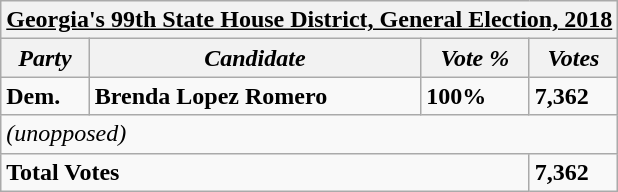<table class="wikitable">
<tr>
<th colspan="4"><u>Georgia's 99th State House District, General Election, 2018</u></th>
</tr>
<tr>
<th><em>Party</em></th>
<th><em>Candidate</em></th>
<th><em>Vote %</em></th>
<th><em>Votes</em></th>
</tr>
<tr>
<td><strong>Dem.</strong></td>
<td><strong>Brenda Lopez Romero</strong></td>
<td><strong>100%</strong></td>
<td><strong>7,362</strong></td>
</tr>
<tr>
<td colspan="4"><em>(unopposed)</em></td>
</tr>
<tr>
<td colspan="3"><strong>Total Votes</strong></td>
<td><strong>7,362</strong></td>
</tr>
</table>
